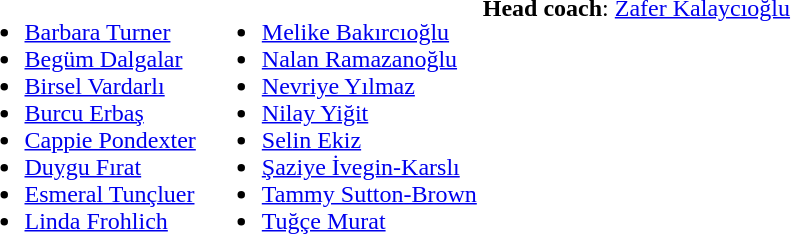<table>
<tr valign="top">
<td><br><ul><li> <a href='#'>Barbara Turner</a></li><li> <a href='#'>Begüm Dalgalar</a></li><li> <a href='#'>Birsel Vardarlı</a></li><li> <a href='#'>Burcu Erbaş</a></li><li> <a href='#'>Cappie Pondexter</a></li><li> <a href='#'>Duygu Fırat</a></li><li> <a href='#'>Esmeral Tunçluer</a></li><li> <a href='#'>Linda Frohlich</a></li></ul></td>
<td><br><ul><li> <a href='#'>Melike Bakırcıoğlu</a></li><li> <a href='#'>Nalan Ramazanoğlu</a></li><li> <a href='#'>Nevriye Yılmaz</a></li><li> <a href='#'>Nilay Yiğit</a></li><li> <a href='#'>Selin Ekiz</a></li><li> <a href='#'>Şaziye İvegin-Karslı</a></li><li> <a href='#'>Tammy Sutton-Brown</a></li><li> <a href='#'>Tuğçe Murat</a></li></ul></td>
<td><br><strong>Head coach</strong>:  <a href='#'>Zafer Kalaycıoğlu</a></td>
</tr>
</table>
